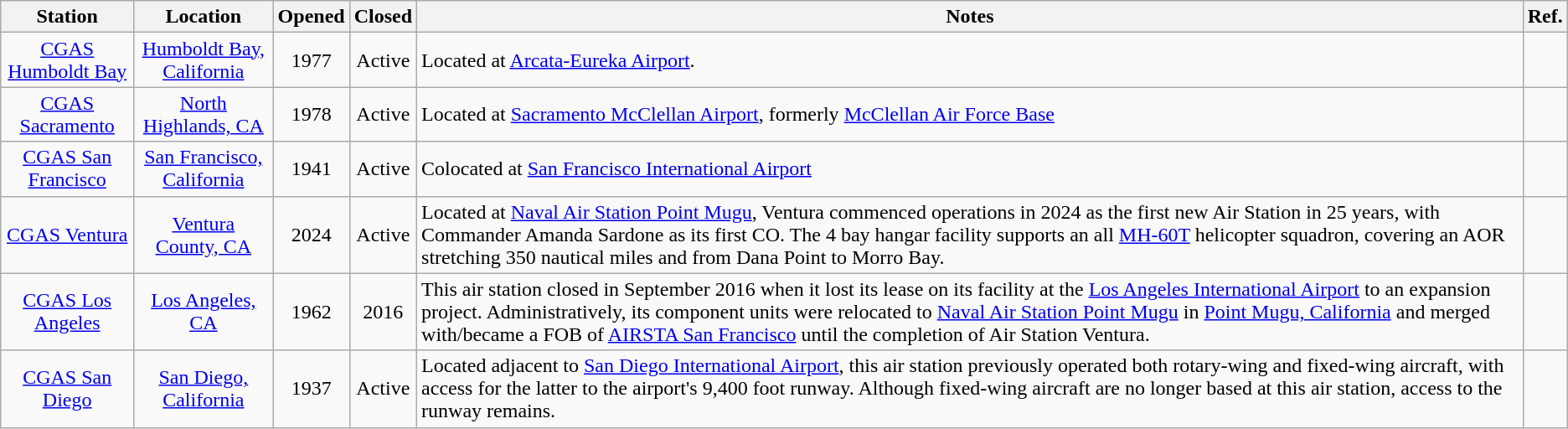<table class="wikitable sortable" style="text-align:center;">
<tr>
<th>Station</th>
<th>Location</th>
<th>Opened</th>
<th>Closed</th>
<th class="unsortable">Notes</th>
<th class="unsortable">Ref.</th>
</tr>
<tr>
<td><a href='#'>CGAS Humboldt Bay</a></td>
<td><a href='#'>Humboldt Bay, California</a></td>
<td>1977</td>
<td>Active</td>
<td style="text-align:left;">Located at <a href='#'>Arcata-Eureka Airport</a>.</td>
<td></td>
</tr>
<tr>
<td><a href='#'>CGAS Sacramento</a></td>
<td><a href='#'>North Highlands, CA</a></td>
<td>1978</td>
<td>Active</td>
<td style="text-align:left;">Located at <a href='#'>Sacramento McClellan Airport</a>, formerly <a href='#'>McClellan Air Force Base</a></td>
<td></td>
</tr>
<tr>
<td><a href='#'>CGAS San Francisco</a></td>
<td><a href='#'>San Francisco, California</a></td>
<td>1941</td>
<td>Active</td>
<td style="text-align:left;">Colocated at <a href='#'>San Francisco International Airport</a></td>
<td></td>
</tr>
<tr>
<td><a href='#'>CGAS Ventura</a></td>
<td><a href='#'>Ventura County, CA</a></td>
<td>2024</td>
<td>Active</td>
<td style="text-align:left;">Located at <a href='#'>Naval Air Station Point Mugu</a>, Ventura commenced operations in 2024 as the first new Air Station in 25 years, with Commander Amanda Sardone as its first CO. The 4 bay hangar facility supports an all <a href='#'>MH-60T</a> helicopter squadron, covering an AOR stretching 350 nautical miles and from Dana Point to Morro Bay.</td>
<td></td>
</tr>
<tr>
<td><a href='#'>CGAS Los Angeles</a></td>
<td><a href='#'>Los Angeles, CA</a></td>
<td>1962</td>
<td>2016</td>
<td style="text-align:left;">This air station closed in September 2016 when it lost its lease on its facility at the <a href='#'>Los Angeles International Airport</a> to an expansion project. Administratively, its component units were relocated to <a href='#'>Naval Air Station Point Mugu</a> in <a href='#'>Point Mugu, California</a> and merged with/became a FOB of <a href='#'>AIRSTA San Francisco</a> until the completion of Air Station Ventura.</td>
<td><br><br></td>
</tr>
<tr>
<td><a href='#'>CGAS San Diego</a></td>
<td><a href='#'>San Diego, California</a></td>
<td>1937</td>
<td>Active</td>
<td style="text-align:left;">Located adjacent to <a href='#'>San Diego International Airport</a>, this air station previously operated both rotary-wing and fixed-wing aircraft, with access for the latter to the airport's 9,400 foot runway.  Although fixed-wing aircraft are no longer based at this air station, access to the runway remains.</td>
<td></td>
</tr>
</table>
